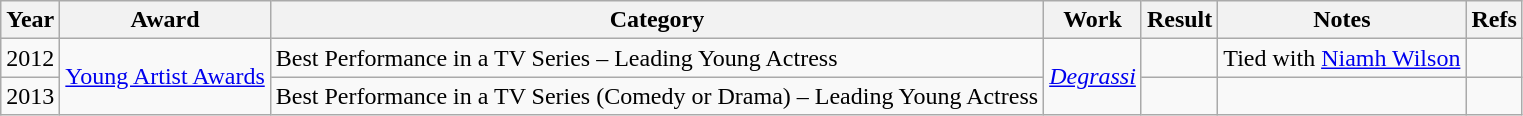<table class="wikitable">
<tr>
<th>Year</th>
<th>Award</th>
<th>Category</th>
<th>Work</th>
<th>Result</th>
<th>Notes</th>
<th>Refs</th>
</tr>
<tr>
<td>2012</td>
<td rowspan="2"><a href='#'>Young Artist Awards</a></td>
<td>Best Performance in a TV Series – Leading Young Actress</td>
<td rowspan="2"><em><a href='#'>Degrassi</a></em></td>
<td></td>
<td>Tied with <a href='#'>Niamh Wilson</a></td>
<td style="text-align:center;"></td>
</tr>
<tr>
<td>2013</td>
<td>Best Performance in a TV Series (Comedy or Drama) – Leading Young Actress</td>
<td></td>
<td></td>
<td style="text-align:center;"></td>
</tr>
</table>
